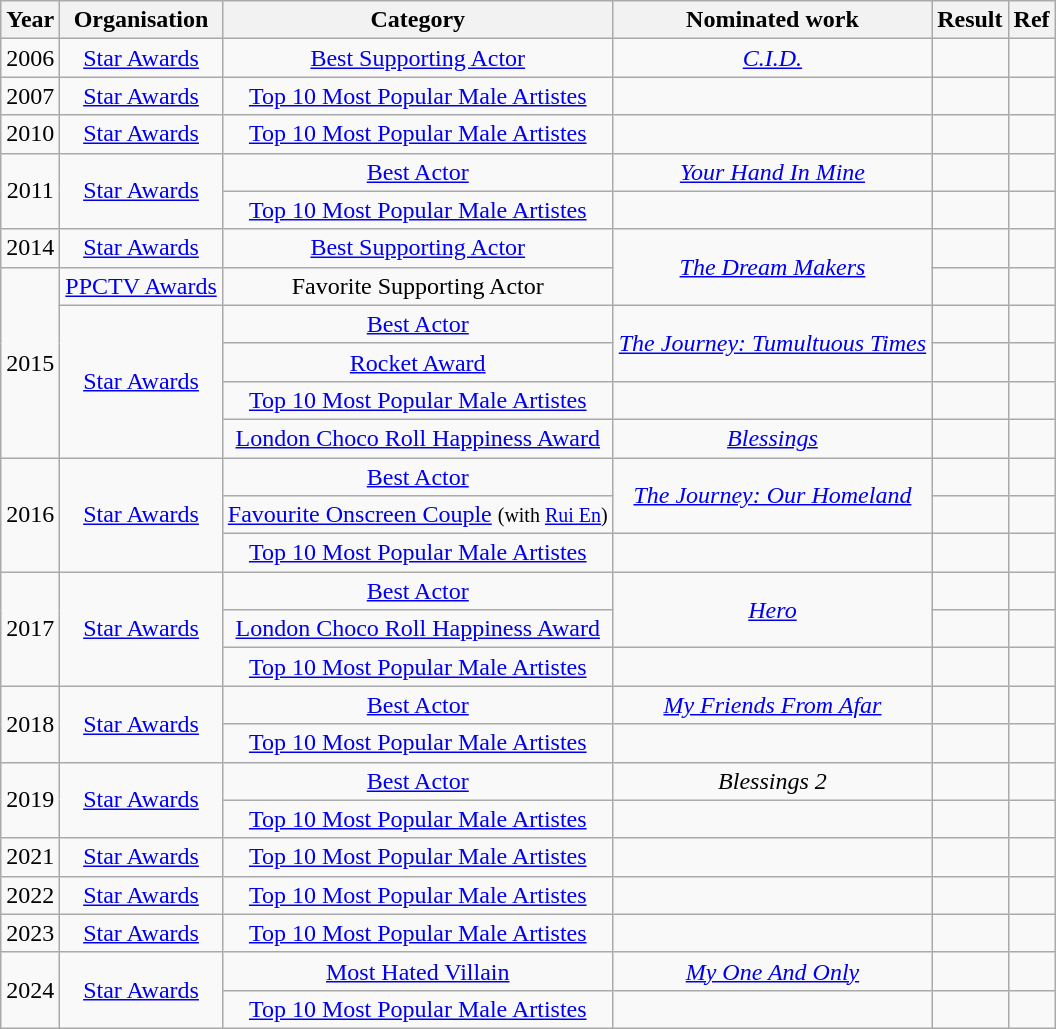<table class="wikitable sortable" style="text-align: center;">
<tr>
<th>Year</th>
<th>Organisation</th>
<th>Category</th>
<th>Nominated work</th>
<th>Result</th>
<th class="unsortable">Ref</th>
</tr>
<tr>
<td>2006</td>
<td><a href='#'>Star Awards</a></td>
<td><a href='#'>Best Supporting Actor</a></td>
<td><em><a href='#'>C.I.D.</a></em> </td>
<td></td>
<td></td>
</tr>
<tr>
<td>2007</td>
<td><a href='#'>Star Awards</a></td>
<td><a href='#'>Top 10 Most Popular Male Artistes</a></td>
<td></td>
<td></td>
<td></td>
</tr>
<tr>
<td>2010</td>
<td><a href='#'>Star Awards</a></td>
<td><a href='#'>Top 10 Most Popular Male Artistes</a></td>
<td></td>
<td></td>
<td></td>
</tr>
<tr>
<td rowspan="2">2011</td>
<td rowspan="2"><a href='#'>Star Awards</a></td>
<td><a href='#'>Best Actor</a></td>
<td><em><a href='#'>Your Hand In Mine</a></em> </td>
<td></td>
<td></td>
</tr>
<tr>
<td><a href='#'>Top 10 Most Popular Male Artistes</a></td>
<td></td>
<td></td>
<td></td>
</tr>
<tr>
<td>2014</td>
<td><a href='#'>Star Awards</a></td>
<td><a href='#'>Best Supporting Actor</a></td>
<td rowspan="2"><em><a href='#'>The Dream Makers</a></em> </td>
<td></td>
<td></td>
</tr>
<tr>
<td rowspan="5">2015</td>
<td><a href='#'>PPCTV Awards</a></td>
<td>Favorite Supporting Actor</td>
<td></td>
<td></td>
</tr>
<tr>
<td rowspan="4"><a href='#'>Star Awards</a></td>
<td><a href='#'>Best Actor</a></td>
<td rowspan="2"><em><a href='#'>The Journey: Tumultuous Times</a></em> </td>
<td></td>
<td></td>
</tr>
<tr>
<td><a href='#'>Rocket Award</a></td>
<td></td>
<td></td>
</tr>
<tr>
<td><a href='#'>Top 10 Most Popular Male Artistes</a></td>
<td></td>
<td></td>
<td></td>
</tr>
<tr>
<td><a href='#'>London Choco Roll Happiness Award</a></td>
<td><em><a href='#'>Blessings</a></em> </td>
<td></td>
<td></td>
</tr>
<tr>
<td rowspan="3">2016</td>
<td rowspan="3"><a href='#'>Star Awards</a></td>
<td><a href='#'>Best Actor</a></td>
<td rowspan="2"><em><a href='#'>The Journey: Our Homeland</a></em> </td>
<td></td>
<td></td>
</tr>
<tr>
<td><a href='#'>Favourite Onscreen Couple</a>  <small>(with <a href='#'>Rui En</a>)</small></td>
<td></td>
<td></td>
</tr>
<tr>
<td><a href='#'>Top 10 Most Popular Male Artistes</a></td>
<td></td>
<td></td>
<td></td>
</tr>
<tr>
<td rowspan="3">2017</td>
<td rowspan="3"><a href='#'>Star Awards</a></td>
<td><a href='#'>Best Actor</a></td>
<td rowspan="2"><em><a href='#'>Hero</a></em> </td>
<td></td>
<td></td>
</tr>
<tr>
<td><a href='#'>London Choco Roll Happiness Award</a></td>
<td></td>
<td></td>
</tr>
<tr>
<td><a href='#'>Top 10 Most Popular Male Artistes</a></td>
<td></td>
<td></td>
<td></td>
</tr>
<tr>
<td rowspan="2">2018</td>
<td rowspan="2"><a href='#'>Star Awards</a></td>
<td><a href='#'>Best Actor</a></td>
<td><em><a href='#'>My Friends From Afar</a></em> </td>
<td></td>
<td></td>
</tr>
<tr>
<td><a href='#'>Top 10 Most Popular Male Artistes</a></td>
<td></td>
<td></td>
<td></td>
</tr>
<tr>
<td rowspan="2">2019</td>
<td rowspan="2"><a href='#'>Star Awards</a></td>
<td><a href='#'>Best Actor</a></td>
<td><em>Blessings 2</em> </td>
<td></td>
<td></td>
</tr>
<tr>
<td><a href='#'>Top 10 Most Popular Male Artistes</a></td>
<td></td>
<td></td>
<td></td>
</tr>
<tr>
<td rowspan="1">2021</td>
<td rowspan="1"><a href='#'>Star Awards</a></td>
<td><a href='#'>Top 10 Most Popular Male Artistes</a></td>
<td></td>
<td></td>
<td></td>
</tr>
<tr>
<td rowspan="1">2022</td>
<td rowspan="1"><a href='#'>Star Awards</a></td>
<td><a href='#'>Top 10 Most Popular Male Artistes</a></td>
<td></td>
<td></td>
<td></td>
</tr>
<tr>
<td rowspan="1">2023</td>
<td rowspan="1"><a href='#'>Star Awards</a></td>
<td><a href='#'>Top 10 Most Popular Male Artistes</a></td>
<td></td>
<td></td>
<td></td>
</tr>
<tr>
<td rowspan="2">2024</td>
<td rowspan="2"><a href='#'>Star Awards</a></td>
<td><a href='#'>Most Hated Villain</a></td>
<td><em><a href='#'>My One And Only</a></em> </td>
<td></td>
<td></td>
</tr>
<tr>
<td><a href='#'>Top 10 Most Popular Male Artistes</a></td>
<td></td>
<td></td>
<td></td>
</tr>
</table>
